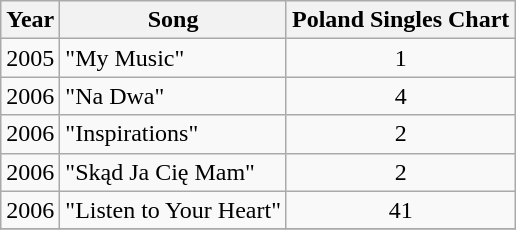<table class="wikitable">
<tr>
<th>Year</th>
<th>Song</th>
<th>Poland Singles Chart</th>
</tr>
<tr>
<td>2005</td>
<td>"My Music"</td>
<td align="center">1</td>
</tr>
<tr>
<td>2006</td>
<td>"Na Dwa"</td>
<td align="center">4</td>
</tr>
<tr>
<td>2006</td>
<td>"Inspirations"</td>
<td align="center">2</td>
</tr>
<tr>
<td>2006</td>
<td>"Skąd Ja Cię Mam"</td>
<td align="center">2</td>
</tr>
<tr>
<td>2006</td>
<td>"Listen to Your Heart"</td>
<td align="center">41</td>
</tr>
<tr>
</tr>
</table>
